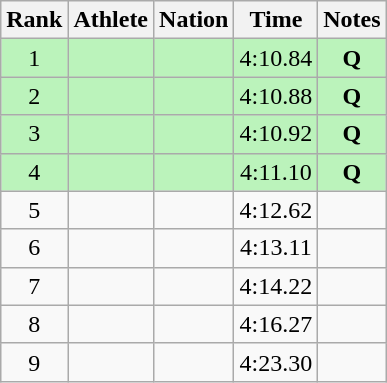<table class="wikitable sortable" style="text-align:center">
<tr>
<th>Rank</th>
<th>Athlete</th>
<th>Nation</th>
<th>Time</th>
<th>Notes</th>
</tr>
<tr bgcolor=#bbf3bb>
<td>1</td>
<td align=left></td>
<td align=left></td>
<td>4:10.84</td>
<td><strong>Q</strong></td>
</tr>
<tr bgcolor=#bbf3bb>
<td>2</td>
<td align=left></td>
<td align=left></td>
<td>4:10.88</td>
<td><strong>Q</strong></td>
</tr>
<tr bgcolor=#bbf3bb>
<td>3</td>
<td align=left></td>
<td align=left></td>
<td>4:10.92</td>
<td><strong>Q</strong></td>
</tr>
<tr bgcolor=#bbf3bb>
<td>4</td>
<td align=left></td>
<td align=left></td>
<td>4:11.10</td>
<td><strong>Q</strong></td>
</tr>
<tr>
<td>5</td>
<td align=left></td>
<td align=left></td>
<td>4:12.62</td>
<td></td>
</tr>
<tr>
<td>6</td>
<td align=left></td>
<td align=left></td>
<td>4:13.11</td>
<td></td>
</tr>
<tr>
<td>7</td>
<td align=left></td>
<td align=left></td>
<td>4:14.22</td>
<td></td>
</tr>
<tr>
<td>8</td>
<td align=left></td>
<td align=left></td>
<td>4:16.27</td>
<td></td>
</tr>
<tr>
<td>9</td>
<td align=left></td>
<td align=left></td>
<td>4:23.30</td>
<td></td>
</tr>
</table>
